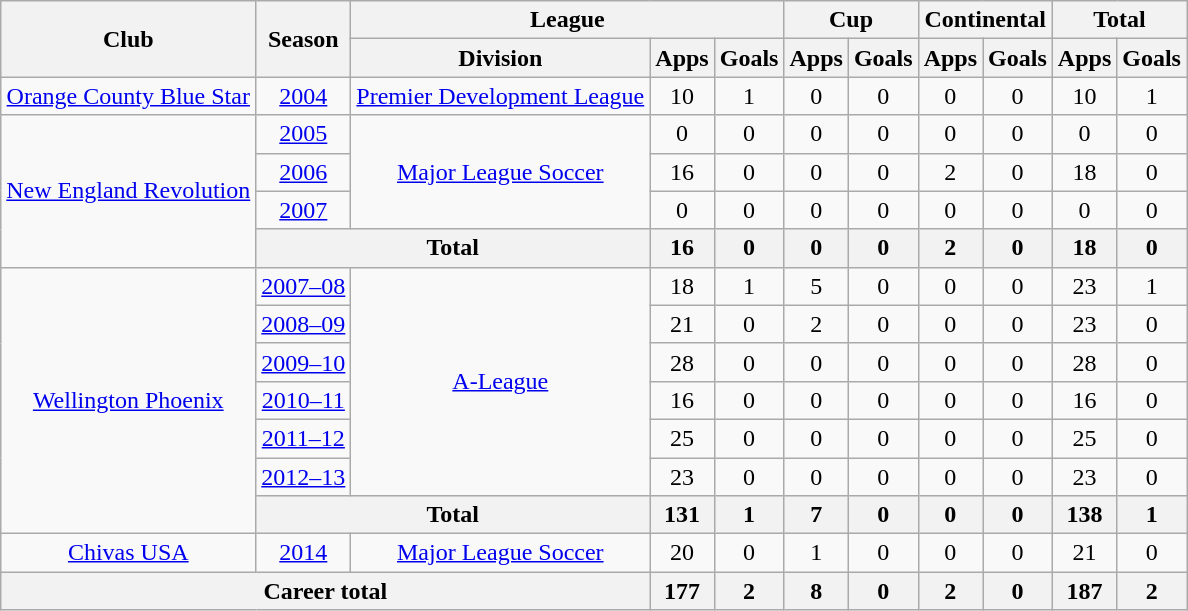<table class="wikitable" style="text-align: center;">
<tr>
<th rowspan="2">Club</th>
<th rowspan="2">Season</th>
<th colspan="3">League</th>
<th colspan="2">Cup</th>
<th colspan="2">Continental</th>
<th colspan="2">Total</th>
</tr>
<tr>
<th>Division</th>
<th>Apps</th>
<th>Goals</th>
<th>Apps</th>
<th>Goals</th>
<th>Apps</th>
<th>Goals</th>
<th>Apps</th>
<th>Goals</th>
</tr>
<tr>
<td rowspan="1" valign="center"><a href='#'>Orange County Blue Star</a></td>
<td><a href='#'>2004</a></td>
<td><a href='#'>Premier Development League</a></td>
<td>10</td>
<td>1</td>
<td>0</td>
<td>0</td>
<td>0</td>
<td>0</td>
<td>10</td>
<td>1</td>
</tr>
<tr>
<td rowspan=4><a href='#'>New England Revolution</a></td>
<td><a href='#'>2005</a></td>
<td rowspan=3><a href='#'>Major League Soccer</a></td>
<td>0</td>
<td>0</td>
<td>0</td>
<td>0</td>
<td>0</td>
<td>0</td>
<td>0</td>
<td>0</td>
</tr>
<tr>
<td><a href='#'>2006</a></td>
<td>16</td>
<td>0</td>
<td>0</td>
<td>0</td>
<td>2</td>
<td>0</td>
<td>18</td>
<td>0</td>
</tr>
<tr>
<td><a href='#'>2007</a></td>
<td>0</td>
<td>0</td>
<td>0</td>
<td>0</td>
<td 0>0</td>
<td>0</td>
<td>0</td>
<td>0</td>
</tr>
<tr>
<th colspan=2>Total</th>
<th>16</th>
<th>0</th>
<th>0</th>
<th>0</th>
<th>2</th>
<th>0</th>
<th>18</th>
<th>0</th>
</tr>
<tr>
<td rowspan=7><a href='#'>Wellington Phoenix</a></td>
<td><a href='#'>2007–08</a></td>
<td rowspan=6><a href='#'>A-League</a></td>
<td>18</td>
<td>1</td>
<td>5</td>
<td>0</td>
<td>0</td>
<td>0</td>
<td>23</td>
<td>1</td>
</tr>
<tr>
<td><a href='#'>2008–09</a></td>
<td>21</td>
<td>0</td>
<td>2</td>
<td>0</td>
<td>0</td>
<td>0</td>
<td>23</td>
<td>0</td>
</tr>
<tr>
<td><a href='#'>2009–10</a></td>
<td>28</td>
<td>0</td>
<td>0</td>
<td>0</td>
<td>0</td>
<td>0</td>
<td>28</td>
<td>0</td>
</tr>
<tr>
<td><a href='#'>2010–11</a></td>
<td>16</td>
<td>0</td>
<td>0</td>
<td>0</td>
<td>0</td>
<td>0</td>
<td>16</td>
<td>0</td>
</tr>
<tr>
<td><a href='#'>2011–12</a></td>
<td>25</td>
<td>0</td>
<td>0</td>
<td>0</td>
<td>0</td>
<td>0</td>
<td>25</td>
<td>0</td>
</tr>
<tr>
<td><a href='#'>2012–13</a></td>
<td>23</td>
<td>0</td>
<td>0</td>
<td>0</td>
<td>0</td>
<td>0</td>
<td>23</td>
<td>0</td>
</tr>
<tr>
<th colspan=2>Total</th>
<th>131</th>
<th>1</th>
<th>7</th>
<th>0</th>
<th>0</th>
<th>0</th>
<th>138</th>
<th>1</th>
</tr>
<tr>
<td><a href='#'>Chivas USA</a></td>
<td><a href='#'>2014</a></td>
<td><a href='#'>Major League Soccer</a></td>
<td>20</td>
<td>0</td>
<td>1</td>
<td>0</td>
<td>0</td>
<td>0</td>
<td>21</td>
<td>0</td>
</tr>
<tr>
<th colspan=3>Career total</th>
<th>177</th>
<th>2</th>
<th>8</th>
<th>0</th>
<th>2</th>
<th>0</th>
<th>187</th>
<th>2</th>
</tr>
</table>
